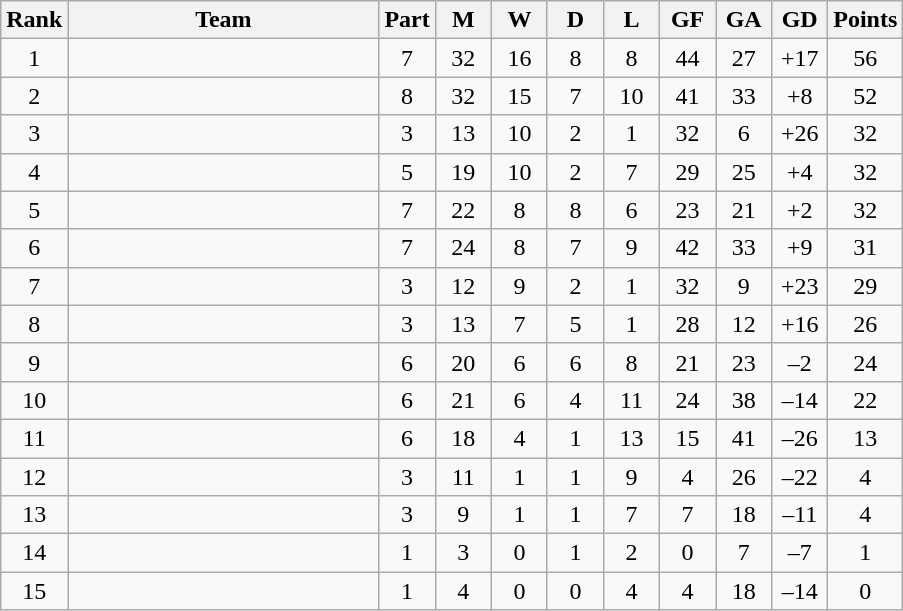<table class="wikitable" style="text-align: center; font-size:100% ">
<tr>
<th width=20>Rank</th>
<th width=200>Team</th>
<th width=30>Part</th>
<th width=30>M</th>
<th width=30>W</th>
<th width=30>D</th>
<th width=30>L</th>
<th width=30>GF</th>
<th width=30>GA</th>
<th width=30>GD</th>
<th width=30>Points</th>
</tr>
<tr>
<td>1</td>
<td align=left></td>
<td>7</td>
<td>32</td>
<td>16</td>
<td>8</td>
<td>8</td>
<td>44</td>
<td>27</td>
<td>+17</td>
<td>56</td>
</tr>
<tr>
<td>2</td>
<td align=left></td>
<td>8</td>
<td>32</td>
<td>15</td>
<td>7</td>
<td>10</td>
<td>41</td>
<td>33</td>
<td>+8</td>
<td>52</td>
</tr>
<tr>
<td>3</td>
<td align=left></td>
<td>3</td>
<td>13</td>
<td>10</td>
<td>2</td>
<td>1</td>
<td>32</td>
<td>6</td>
<td>+26</td>
<td>32</td>
</tr>
<tr>
<td>4</td>
<td align=left></td>
<td>5</td>
<td>19</td>
<td>10</td>
<td>2</td>
<td>7</td>
<td>29</td>
<td>25</td>
<td>+4</td>
<td>32</td>
</tr>
<tr>
<td>5</td>
<td align=left></td>
<td>7</td>
<td>22</td>
<td>8</td>
<td>8</td>
<td>6</td>
<td>23</td>
<td>21</td>
<td>+2</td>
<td>32</td>
</tr>
<tr>
<td>6</td>
<td align=left></td>
<td>7</td>
<td>24</td>
<td>8</td>
<td>7</td>
<td>9</td>
<td>42</td>
<td>33</td>
<td>+9</td>
<td>31</td>
</tr>
<tr>
<td>7</td>
<td align=left></td>
<td>3</td>
<td>12</td>
<td>9</td>
<td>2</td>
<td>1</td>
<td>32</td>
<td>9</td>
<td>+23</td>
<td>29</td>
</tr>
<tr>
<td>8</td>
<td align=left></td>
<td>3</td>
<td>13</td>
<td>7</td>
<td>5</td>
<td>1</td>
<td>28</td>
<td>12</td>
<td>+16</td>
<td>26</td>
</tr>
<tr>
<td>9</td>
<td align=left></td>
<td>6</td>
<td>20</td>
<td>6</td>
<td>6</td>
<td>8</td>
<td>21</td>
<td>23</td>
<td>–2</td>
<td>24</td>
</tr>
<tr>
<td>10</td>
<td align=left></td>
<td>6</td>
<td>21</td>
<td>6</td>
<td>4</td>
<td>11</td>
<td>24</td>
<td>38</td>
<td>–14</td>
<td>22</td>
</tr>
<tr>
<td>11</td>
<td align=left></td>
<td>6</td>
<td>18</td>
<td>4</td>
<td>1</td>
<td>13</td>
<td>15</td>
<td>41</td>
<td>–26</td>
<td>13</td>
</tr>
<tr>
<td>12</td>
<td align=left></td>
<td>3</td>
<td>11</td>
<td>1</td>
<td>1</td>
<td>9</td>
<td>4</td>
<td>26</td>
<td>–22</td>
<td>4</td>
</tr>
<tr>
<td>13</td>
<td align=left></td>
<td>3</td>
<td>9</td>
<td>1</td>
<td>1</td>
<td>7</td>
<td>7</td>
<td>18</td>
<td>–11</td>
<td>4</td>
</tr>
<tr>
<td>14</td>
<td align=left></td>
<td>1</td>
<td>3</td>
<td>0</td>
<td>1</td>
<td>2</td>
<td>0</td>
<td>7</td>
<td>–7</td>
<td>1</td>
</tr>
<tr>
<td>15</td>
<td align=left></td>
<td>1</td>
<td>4</td>
<td>0</td>
<td>0</td>
<td>4</td>
<td>4</td>
<td>18</td>
<td>–14</td>
<td>0</td>
</tr>
</table>
